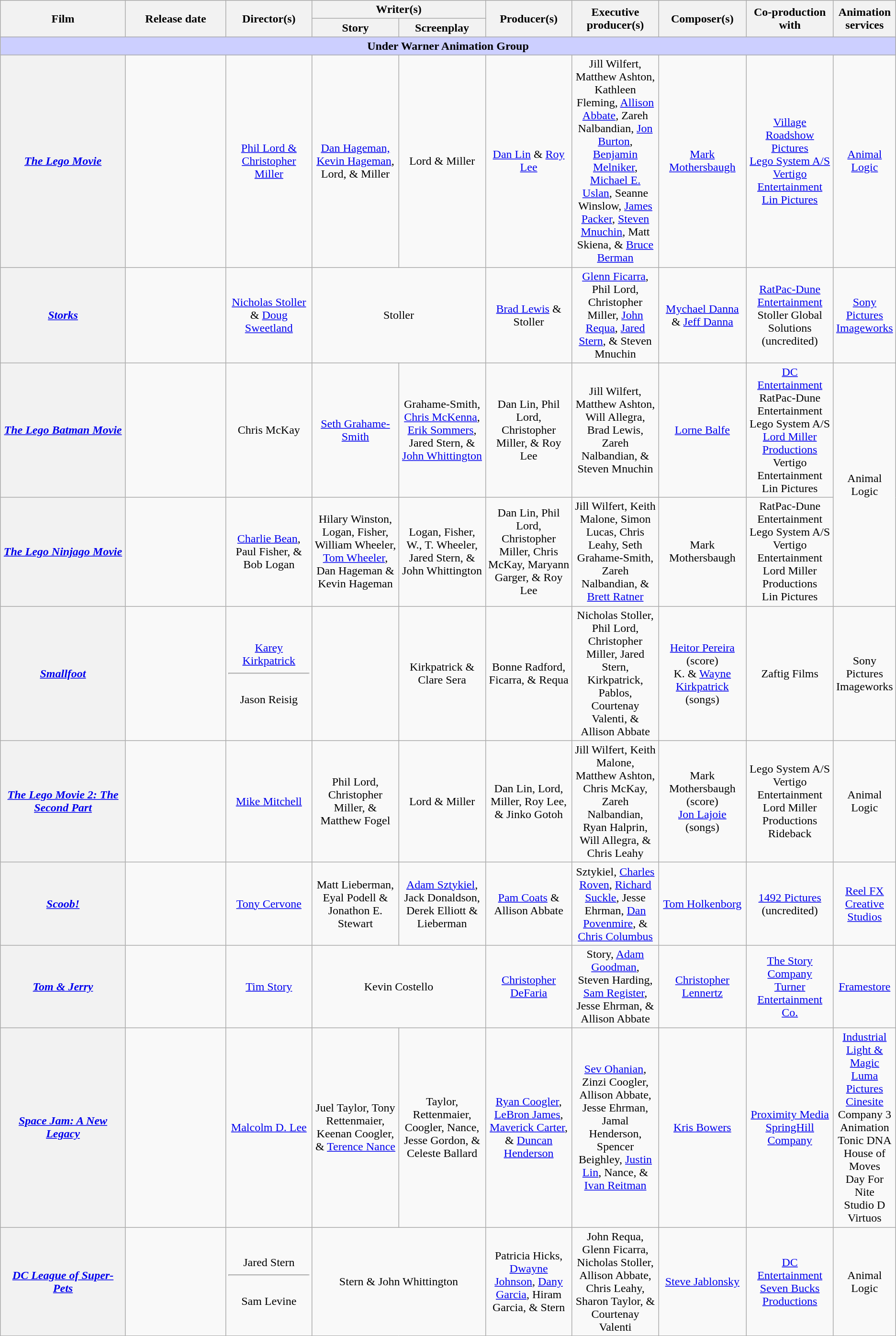<table class="wikitable plainrowheaders sortable" style="text-align: center">
<tr>
<th scope="col" rowspan=2 width=15%>Film</th>
<th scope="col" rowspan=2 width=12%>Release date</th>
<th scope="col" rowspan=2 width=10%>Director(s)</th>
<th scope="col" colspan=2 width=10%>Writer(s)</th>
<th scope="col" rowspan=2 width=10%>Producer(s)</th>
<th scope="col" rowspan=2 width=10%>Executive producer(s)</th>
<th scope="col" rowspan=2 width=10%>Composer(s)</th>
<th scope="col" rowspan=2 width=10%>Co-production with</th>
<th scope="col" rowspan=2 width=10%>Animation services</th>
</tr>
<tr>
<th scope="col" width=10%>Story</th>
<th scope="col" width=10%>Screenplay</th>
</tr>
<tr>
<th colspan="10" style="background:#cccfff;">Under Warner Animation Group</th>
</tr>
<tr>
<th scope="row"><em><a href='#'>The Lego Movie</a></em></th>
<td></td>
<td><a href='#'>Phil Lord & Christopher Miller</a></td>
<td><a href='#'>Dan Hageman, Kevin Hageman</a>, Lord, & Miller</td>
<td>Lord & Miller</td>
<td><a href='#'>Dan Lin</a> & <a href='#'>Roy Lee</a></td>
<td>Jill Wilfert, Matthew Ashton, Kathleen Fleming, <a href='#'>Allison Abbate</a>, Zareh Nalbandian, <a href='#'>Jon Burton</a>, <a href='#'>Benjamin Melniker</a>, <a href='#'>Michael E. Uslan</a>, Seanne Winslow, <a href='#'>James Packer</a>, <a href='#'>Steven Mnuchin</a>, Matt Skiena, & <a href='#'>Bruce Berman</a></td>
<td><a href='#'>Mark Mothersbaugh</a></td>
<td><a href='#'>Village Roadshow Pictures</a><br><a href='#'>Lego System A/S</a><br><a href='#'>Vertigo Entertainment</a><br><a href='#'>Lin Pictures</a></td>
<td><a href='#'>Animal Logic</a></td>
</tr>
<tr>
<th scope="row"><em><a href='#'>Storks</a></em></th>
<td></td>
<td><a href='#'>Nicholas Stoller</a> & <a href='#'>Doug Sweetland</a></td>
<td colspan="2">Stoller</td>
<td><a href='#'>Brad Lewis</a> & Stoller</td>
<td><a href='#'>Glenn Ficarra</a>, Phil Lord, Christopher Miller, <a href='#'>John Requa</a>, <a href='#'>Jared Stern</a>, & Steven Mnuchin</td>
<td><a href='#'>Mychael Danna</a> & <a href='#'>Jeff Danna</a></td>
<td><a href='#'>RatPac-Dune Entertainment</a><br>Stoller Global Solutions (uncredited)</td>
<td><a href='#'>Sony Pictures Imageworks</a></td>
</tr>
<tr>
<th scope="row"><em><a href='#'>The Lego Batman Movie</a></em></th>
<td></td>
<td>Chris McKay</td>
<td><a href='#'>Seth Grahame-Smith</a></td>
<td>Grahame-Smith, <a href='#'>Chris McKenna</a>, <a href='#'>Erik Sommers</a>, Jared Stern, & <a href='#'>John Whittington</a></td>
<td>Dan Lin, Phil Lord, Christopher Miller, & Roy Lee</td>
<td>Jill Wilfert, Matthew Ashton, Will Allegra, Brad Lewis, Zareh Nalbandian, & Steven Mnuchin</td>
<td><a href='#'>Lorne Balfe</a></td>
<td><a href='#'>DC Entertainment</a><br>RatPac-Dune Entertainment<br>Lego System A/S<br><a href='#'>Lord Miller Productions</a><br>Vertigo Entertainment<br>Lin Pictures</td>
<td rowspan="2">Animal Logic</td>
</tr>
<tr>
<th scope="row"><em><a href='#'>The Lego Ninjago Movie</a></em></th>
<td></td>
<td><a href='#'>Charlie Bean</a>, Paul Fisher, & Bob Logan</td>
<td>Hilary Winston, Logan, Fisher, William Wheeler, <a href='#'>Tom Wheeler</a>, Dan Hageman & Kevin Hageman</td>
<td>Logan, Fisher, W., T. Wheeler, Jared Stern, & John Whittington</td>
<td>Dan Lin, Phil Lord, Christopher Miller, Chris McKay, Maryann Garger, & Roy Lee</td>
<td>Jill Wilfert, Keith Malone, Simon Lucas, Chris Leahy, Seth Grahame-Smith, Zareh Nalbandian, & <a href='#'>Brett Ratner</a></td>
<td>Mark Mothersbaugh</td>
<td>RatPac-Dune Entertainment<br>Lego System A/S<br>Vertigo Entertainment<br>Lord Miller Productions<br>Lin Pictures</td>
</tr>
<tr>
<th scope="row"><em><a href='#'>Smallfoot</a></em></th>
<td></td>
<td><a href='#'>Karey Kirkpatrick</a><hr><br>Jason Reisig</td>
<td></td>
<td>Kirkpatrick & Clare Sera</td>
<td>Bonne Radford, Ficarra, & Requa</td>
<td>Nicholas Stoller, Phil Lord, Christopher Miller, Jared Stern, Kirkpatrick, Pablos, Courtenay Valenti, & Allison Abbate</td>
<td><a href='#'>Heitor Pereira</a> (score)<br>K. & <a href='#'>Wayne Kirkpatrick</a> (songs)</td>
<td>Zaftig Films</td>
<td>Sony Pictures Imageworks</td>
</tr>
<tr>
<th scope="row"><em><a href='#'>The Lego Movie 2: The Second Part</a></em></th>
<td></td>
<td><a href='#'>Mike Mitchell</a></td>
<td>Phil Lord, Christopher Miller, & Matthew Fogel</td>
<td>Lord & Miller</td>
<td>Dan Lin, Lord, Miller, Roy Lee, & Jinko Gotoh</td>
<td>Jill Wilfert, Keith Malone, Matthew Ashton, Chris McKay, Zareh Nalbandian, Ryan Halprin, Will Allegra, & Chris Leahy</td>
<td>Mark Mothersbaugh (score)<br><a href='#'>Jon Lajoie</a> (songs)</td>
<td>Lego System A/S<br>Vertigo Entertainment<br>Lord Miller Productions<br>Rideback</td>
<td>Animal Logic</td>
</tr>
<tr>
<th scope="row"><em><a href='#'>Scoob!</a></em></th>
<td></td>
<td><a href='#'>Tony Cervone</a></td>
<td>Matt Lieberman, Eyal Podell & Jonathon E. Stewart</td>
<td><a href='#'>Adam Sztykiel</a>, Jack Donaldson, Derek Elliott & Lieberman</td>
<td><a href='#'>Pam Coats</a> & Allison Abbate</td>
<td>Sztykiel, <a href='#'>Charles Roven</a>, <a href='#'>Richard Suckle</a>, Jesse Ehrman, <a href='#'>Dan Povenmire</a>, & <a href='#'>Chris Columbus</a></td>
<td><a href='#'>Tom Holkenborg</a></td>
<td><a href='#'>1492 Pictures</a> (uncredited)</td>
<td><a href='#'>Reel FX Creative Studios</a></td>
</tr>
<tr>
<th scope="row"><em><a href='#'>Tom & Jerry</a></em></th>
<td></td>
<td><a href='#'>Tim Story</a></td>
<td colspan="2">Kevin Costello</td>
<td><a href='#'>Christopher DeFaria</a></td>
<td>Story, <a href='#'>Adam Goodman</a>, Steven Harding, <a href='#'>Sam Register</a>, Jesse Ehrman, & Allison Abbate</td>
<td><a href='#'>Christopher Lennertz</a></td>
<td><a href='#'>The Story Company</a><br><a href='#'>Turner Entertainment Co.</a></td>
<td><a href='#'>Framestore</a></td>
</tr>
<tr>
<th scope="row"><em><a href='#'>Space Jam: A New Legacy</a></em></th>
<td></td>
<td><a href='#'>Malcolm D. Lee</a></td>
<td>Juel Taylor, Tony Rettenmaier, Keenan Coogler, & <a href='#'>Terence Nance</a></td>
<td>Taylor, Rettenmaier, Coogler, Nance, Jesse Gordon, & Celeste Ballard</td>
<td><a href='#'>Ryan Coogler</a>, <a href='#'>LeBron James</a>, <a href='#'>Maverick Carter</a>, & <a href='#'>Duncan Henderson</a></td>
<td><a href='#'>Sev Ohanian</a>, Zinzi Coogler, Allison Abbate, Jesse Ehrman, Jamal Henderson, Spencer Beighley, <a href='#'>Justin Lin</a>, Nance, & <a href='#'>Ivan Reitman</a></td>
<td><a href='#'>Kris Bowers</a></td>
<td><a href='#'>Proximity Media</a><br><a href='#'>SpringHill Company</a></td>
<td><a href='#'>Industrial Light & Magic</a><br><a href='#'>Luma Pictures</a><br><a href='#'>Cinesite</a><br>Company 3 Animation<br>Tonic DNA<br>House of Moves<br>Day For Nite<br>Studio D<br>Virtuos</td>
</tr>
<tr>
<th scope="row"><em><a href='#'>DC League of Super-Pets</a></em></th>
<td></td>
<td>Jared Stern<hr><br>Sam Levine</td>
<td colspan="2">Stern & John Whittington</td>
<td>Patricia Hicks, <a href='#'>Dwayne Johnson</a>, <a href='#'>Dany Garcia</a>, Hiram Garcia, & Stern</td>
<td>John Requa, Glenn Ficarra, Nicholas Stoller, Allison Abbate, Chris Leahy, Sharon Taylor, & Courtenay Valenti</td>
<td><a href='#'>Steve Jablonsky</a></td>
<td><a href='#'>DC Entertainment</a><br><a href='#'>Seven Bucks Productions</a></td>
<td>Animal Logic</td>
</tr>
</table>
